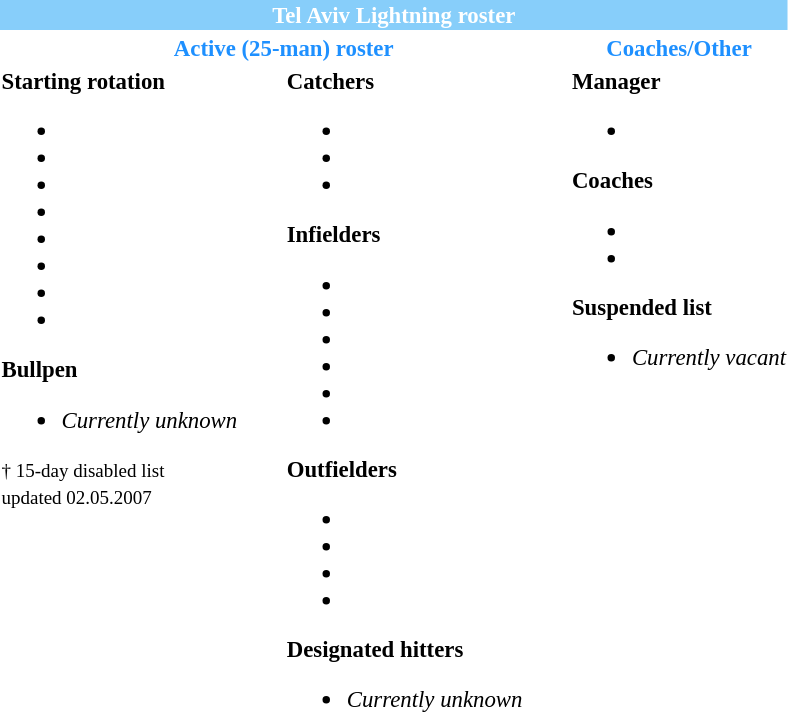<table class="toccolours" style="font-size: 95%;">
<tr>
<th colspan="10" style="background-color: lightskyblue; color: white; text-align: center;">Tel Aviv Lightning roster</th>
</tr>
<tr>
<td colspan="4" style="background-color: white; color: dodgerblue; text-align: center;"><strong>Active (25-man) roster</strong></td>
<td colspan="1" style="background-color: white; color: dodgerblue; text-align: center;"><strong>Coaches/Other</strong></td>
</tr>
<tr>
<td style="vertical-align:top;"><strong>Starting rotation</strong><br><ul><li></li><li></li><li></li><li></li><li></li><li></li><li></li><li></li></ul><strong>Bullpen</strong><ul><li><em>Currently unknown</em></li></ul><small>† 15-day disabled list</small><br>
<small> updated 02.05.2007</small><br>
<small></small></td>
<td width="25px"></td>
<td style="vertical-align:top;"><strong>Catchers</strong><br><ul><li></li><li></li><li></li></ul><strong>Infielders</strong><ul><li></li><li></li><li></li><li></li><li></li><li></li></ul><strong>Outfielders</strong><ul><li></li><li></li><li></li><li></li></ul><strong>Designated hitters</strong><ul><li><em>Currently unknown</em></li></ul></td>
<td width="25px"></td>
<td style="vertical-align:top;"><strong>Manager</strong><br><ul><li></li></ul><strong>Coaches</strong><ul><li></li><li></li></ul><strong>Suspended list</strong><ul><li><em>Currently vacant</em></li></ul></td>
</tr>
<tr>
</tr>
</table>
